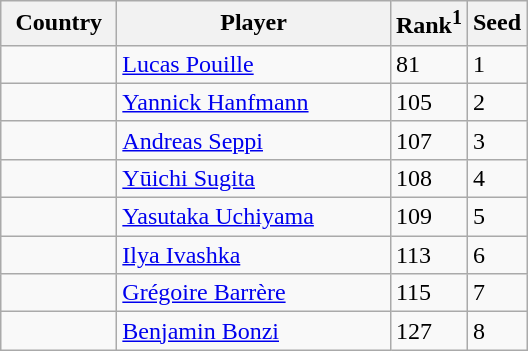<table class="sortable wikitable">
<tr>
<th width="70">Country</th>
<th width="175">Player</th>
<th>Rank<sup>1</sup></th>
<th>Seed</th>
</tr>
<tr>
<td></td>
<td><a href='#'>Lucas Pouille</a></td>
<td>81</td>
<td>1</td>
</tr>
<tr>
<td></td>
<td><a href='#'>Yannick Hanfmann</a></td>
<td>105</td>
<td>2</td>
</tr>
<tr>
<td></td>
<td><a href='#'>Andreas Seppi</a></td>
<td>107</td>
<td>3</td>
</tr>
<tr>
<td></td>
<td><a href='#'>Yūichi Sugita</a></td>
<td>108</td>
<td>4</td>
</tr>
<tr>
<td></td>
<td><a href='#'>Yasutaka Uchiyama</a></td>
<td>109</td>
<td>5</td>
</tr>
<tr>
<td></td>
<td><a href='#'>Ilya Ivashka</a></td>
<td>113</td>
<td>6</td>
</tr>
<tr>
<td></td>
<td><a href='#'>Grégoire Barrère</a></td>
<td>115</td>
<td>7</td>
</tr>
<tr>
<td></td>
<td><a href='#'>Benjamin Bonzi</a></td>
<td>127</td>
<td>8</td>
</tr>
</table>
